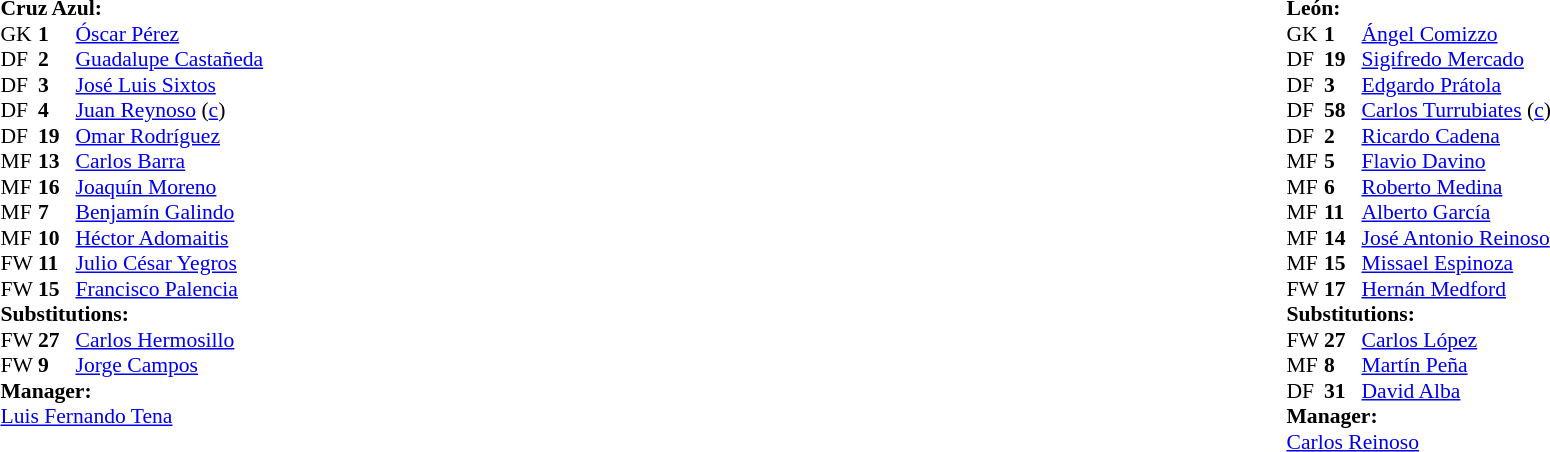<table width="100%">
<tr>
<td valign="top" width="50%"><br><table style="font-size: 90%" cellspacing="0" cellpadding="0">
<tr>
<td colspan="4"><strong>Cruz Azul:</strong></td>
</tr>
<tr>
<th width=25></th>
<th width=25></th>
</tr>
<tr>
<td>GK</td>
<td><strong>1</strong></td>
<td> <a href='#'>Óscar Pérez</a></td>
</tr>
<tr>
<td>DF</td>
<td><strong>2</strong></td>
<td> <a href='#'>Guadalupe Castañeda</a></td>
<td></td>
<td></td>
</tr>
<tr>
<td>DF</td>
<td><strong>3</strong></td>
<td> <a href='#'>José Luis Sixtos</a></td>
</tr>
<tr>
<td>DF</td>
<td><strong>4</strong></td>
<td> <a href='#'>Juan Reynoso</a> (<a href='#'>c</a>)</td>
</tr>
<tr>
<td>DF</td>
<td><strong>19</strong></td>
<td> <a href='#'>Omar Rodríguez</a></td>
</tr>
<tr>
<td>MF</td>
<td><strong>13</strong></td>
<td> <a href='#'>Carlos Barra</a></td>
</tr>
<tr>
<td>MF</td>
<td><strong>16</strong></td>
<td> <a href='#'>Joaquín Moreno</a></td>
<td></td>
<td></td>
</tr>
<tr>
<td>MF</td>
<td><strong>7</strong></td>
<td> <a href='#'>Benjamín Galindo</a></td>
</tr>
<tr>
<td>MF</td>
<td><strong>10</strong></td>
<td> <a href='#'>Héctor Adomaitis</a></td>
</tr>
<tr>
<td>FW</td>
<td><strong>11</strong></td>
<td> <a href='#'>Julio César Yegros</a></td>
<td></td>
</tr>
<tr>
<td>FW</td>
<td><strong>15</strong></td>
<td> <a href='#'>Francisco Palencia</a></td>
</tr>
<tr>
<td colspan=3><strong>Substitutions:</strong></td>
</tr>
<tr>
<td>FW</td>
<td><strong>27</strong></td>
<td> <a href='#'>Carlos Hermosillo</a></td>
<td></td>
<td></td>
</tr>
<tr>
<td>FW</td>
<td><strong>9</strong></td>
<td> <a href='#'>Jorge Campos</a></td>
<td></td>
<td></td>
</tr>
<tr>
<td colspan=3><strong>Manager:</strong></td>
</tr>
<tr>
<td colspan=4> <a href='#'>Luis Fernando Tena</a></td>
</tr>
</table>
</td>
<td valign=top></td>
<td valign=top width=50%><br><table style="font-size: 90%" cellspacing="0" cellpadding="0" align=center>
<tr>
<td colspan="4"><strong>León:</strong></td>
</tr>
<tr>
<th width=25></th>
<th width=25></th>
</tr>
<tr>
<td>GK</td>
<td><strong>1</strong></td>
<td> <a href='#'>Ángel Comizzo</a></td>
</tr>
<tr>
<td>DF</td>
<td><strong>19</strong></td>
<td> <a href='#'>Sigifredo Mercado</a></td>
<td></td>
</tr>
<tr>
<td>DF</td>
<td><strong>3</strong></td>
<td> <a href='#'>Edgardo Prátola</a></td>
<td></td>
</tr>
<tr>
<td>DF</td>
<td><strong>58</strong></td>
<td> <a href='#'>Carlos Turrubiates</a> (<a href='#'>c</a>)</td>
<td></td>
</tr>
<tr>
<td>DF</td>
<td><strong>2</strong></td>
<td> <a href='#'>Ricardo Cadena</a></td>
</tr>
<tr>
<td>MF</td>
<td><strong>5</strong></td>
<td> <a href='#'>Flavio Davino</a></td>
</tr>
<tr>
<td>MF</td>
<td><strong>6</strong></td>
<td> <a href='#'>Roberto Medina</a></td>
</tr>
<tr>
<td>MF</td>
<td><strong>11</strong></td>
<td> <a href='#'>Alberto García</a></td>
<td></td>
</tr>
<tr>
<td>MF</td>
<td><strong>14</strong></td>
<td> <a href='#'>José Antonio Reinoso</a></td>
<td></td>
<td></td>
</tr>
<tr>
<td>MF</td>
<td><strong>15</strong></td>
<td> <a href='#'>Missael Espinoza</a></td>
<td></td>
<td></td>
</tr>
<tr>
<td>FW</td>
<td><strong>17</strong></td>
<td> <a href='#'>Hernán Medford</a></td>
<td></td>
<td></td>
</tr>
<tr>
<td colspan=3><strong>Substitutions:</strong></td>
</tr>
<tr>
<td>FW</td>
<td><strong>27</strong></td>
<td> <a href='#'>Carlos López</a></td>
<td></td>
<td></td>
</tr>
<tr>
<td>MF</td>
<td><strong>8</strong></td>
<td> <a href='#'>Martín Peña</a></td>
<td></td>
<td></td>
</tr>
<tr>
<td>DF</td>
<td><strong>31</strong></td>
<td> <a href='#'>David Alba</a></td>
<td></td>
<td></td>
</tr>
<tr>
<td colspan=3><strong>Manager:</strong></td>
</tr>
<tr>
<td colspan=4> <a href='#'>Carlos Reinoso</a></td>
</tr>
</table>
</td>
</tr>
</table>
